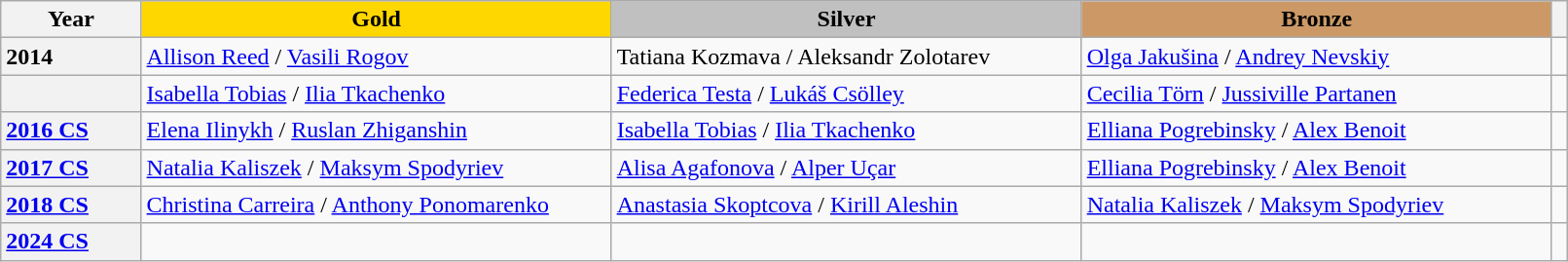<table class="wikitable unsortable" style="text-align:left; width:85%">
<tr>
<th scope="col" style="text-align:center">Year</th>
<td scope="col" style="text-align:center; width:30%; background:gold"><strong>Gold</strong></td>
<td scope="col" style="text-align:center; width:30%; background:silver"><strong>Silver</strong></td>
<td scope="col" style="text-align:center; width:30%; background:#c96"><strong>Bronze</strong></td>
<th scope="col" style="text-align:center"></th>
</tr>
<tr>
<th scope="row" style="text-align:left">2014</th>
<td> <a href='#'>Allison Reed</a> / <a href='#'>Vasili Rogov</a></td>
<td> Tatiana Kozmava / Aleksandr Zolotarev</td>
<td> <a href='#'>Olga Jakušina</a> / <a href='#'>Andrey Nevskiy</a></td>
<td></td>
</tr>
<tr>
<th scope="row" style="text-align:left"></th>
<td> <a href='#'>Isabella Tobias</a> / <a href='#'>Ilia Tkachenko</a></td>
<td> <a href='#'>Federica Testa</a> / <a href='#'>Lukáš Csölley</a></td>
<td> <a href='#'>Cecilia Törn</a> / <a href='#'>Jussiville Partanen</a></td>
<td></td>
</tr>
<tr>
<th scope="row" style="text-align:left"><a href='#'>2016 CS</a></th>
<td> <a href='#'>Elena Ilinykh</a> / <a href='#'>Ruslan Zhiganshin</a></td>
<td> <a href='#'>Isabella Tobias</a> / <a href='#'>Ilia Tkachenko</a></td>
<td> <a href='#'>Elliana Pogrebinsky</a> / <a href='#'>Alex Benoit</a></td>
<td></td>
</tr>
<tr>
<th scope="row" style="text-align:left"><a href='#'>2017 CS</a></th>
<td> <a href='#'>Natalia Kaliszek</a> / <a href='#'>Maksym Spodyriev</a></td>
<td> <a href='#'>Alisa Agafonova</a> / <a href='#'>Alper Uçar</a></td>
<td> <a href='#'>Elliana Pogrebinsky</a> / <a href='#'>Alex Benoit</a></td>
<td></td>
</tr>
<tr>
<th scope="row" style="text-align:left"><a href='#'>2018 CS</a></th>
<td> <a href='#'>Christina Carreira</a> / <a href='#'>Anthony Ponomarenko</a></td>
<td> <a href='#'>Anastasia Skoptcova</a> / <a href='#'>Kirill Aleshin</a></td>
<td> <a href='#'>Natalia Kaliszek</a> / <a href='#'>Maksym Spodyriev</a></td>
<td></td>
</tr>
<tr>
<th scope="row" style="text-align:left"><a href='#'>2024 CS</a></th>
<td></td>
<td></td>
<td></td>
<td></td>
</tr>
</table>
